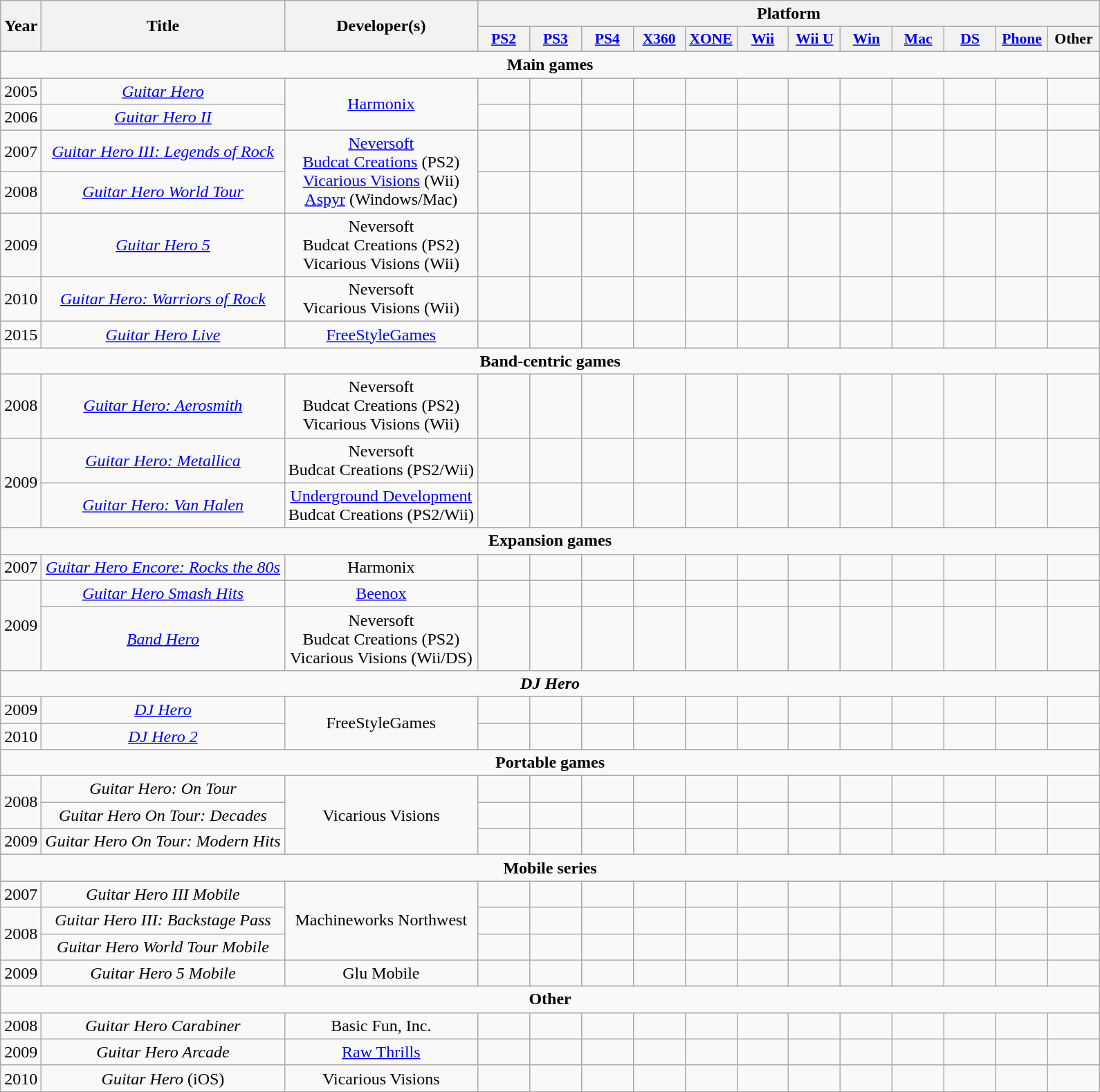<table class="wikitable sortable" style="text-align: center">
<tr>
<th rowspan="2">Year</th>
<th rowspan="2">Title</th>
<th rowspan="2">Developer(s)</th>
<th colspan="13">Platform</th>
</tr>
<tr>
<th style="width:3em;font-size:90%"><a href='#'>PS2</a></th>
<th style="width:3em;font-size:90%"><a href='#'>PS3</a></th>
<th style="width:3em;font-size:90%"><a href='#'>PS4</a></th>
<th style="width:3em;font-size:90%"><a href='#'>X360</a></th>
<th style="width:3em;font-size:90%"><a href='#'>XONE</a></th>
<th style="width:3em;font-size:90%"><a href='#'>Wii</a></th>
<th style="width:3em;font-size:90%"><a href='#'>Wii U</a></th>
<th style="width:3em;font-size:90%"><a href='#'>Win</a></th>
<th style="width:3em;font-size:90%"><a href='#'>Mac</a></th>
<th style="width:3em;font-size:90%"><a href='#'>DS</a></th>
<th style="width:3em;font-size:90%"><a href='#'>Phone</a></th>
<th style="width:3em;font-size:90%">Other</th>
</tr>
<tr>
<td colspan=16><strong>Main games</strong></td>
</tr>
<tr>
<td>2005</td>
<td><em><a href='#'>Guitar Hero</a></em></td>
<td rowspan="2"><a href='#'>Harmonix</a></td>
<td></td>
<td></td>
<td></td>
<td></td>
<td></td>
<td></td>
<td></td>
<td></td>
<td></td>
<td></td>
<td></td>
<td></td>
</tr>
<tr>
<td>2006</td>
<td><em><a href='#'>Guitar Hero II</a></em></td>
<td></td>
<td></td>
<td></td>
<td></td>
<td></td>
<td></td>
<td></td>
<td></td>
<td></td>
<td></td>
<td></td>
<td></td>
</tr>
<tr>
<td>2007</td>
<td><em><a href='#'>Guitar Hero III: Legends of Rock</a></em></td>
<td rowspan="2"><a href='#'>Neversoft</a><br><a href='#'>Budcat Creations</a> (PS2)<br><a href='#'>Vicarious Visions</a> (Wii)<br><a href='#'>Aspyr</a> (Windows/Mac)</td>
<td></td>
<td></td>
<td></td>
<td></td>
<td></td>
<td></td>
<td></td>
<td></td>
<td></td>
<td></td>
<td></td>
<td></td>
</tr>
<tr>
<td>2008</td>
<td><em><a href='#'>Guitar Hero World Tour</a></em></td>
<td></td>
<td></td>
<td></td>
<td></td>
<td></td>
<td></td>
<td></td>
<td></td>
<td></td>
<td></td>
<td></td>
<td></td>
</tr>
<tr>
<td>2009</td>
<td><em><a href='#'>Guitar Hero 5</a></em></td>
<td>Neversoft<br>Budcat Creations (PS2)<br>Vicarious Visions (Wii)</td>
<td></td>
<td></td>
<td></td>
<td></td>
<td></td>
<td></td>
<td></td>
<td></td>
<td></td>
<td></td>
<td></td>
<td></td>
</tr>
<tr>
<td>2010</td>
<td><em><a href='#'>Guitar Hero: Warriors of Rock</a></em></td>
<td>Neversoft<br>Vicarious Visions (Wii)</td>
<td></td>
<td></td>
<td></td>
<td></td>
<td></td>
<td></td>
<td></td>
<td></td>
<td></td>
<td></td>
<td></td>
<td></td>
</tr>
<tr>
<td>2015</td>
<td><em><a href='#'>Guitar Hero Live</a></em></td>
<td><a href='#'>FreeStyleGames</a></td>
<td></td>
<td></td>
<td></td>
<td></td>
<td></td>
<td></td>
<td></td>
<td></td>
<td></td>
<td></td>
<td></td>
<td></td>
</tr>
<tr>
<td colspan=16><strong>Band-centric games</strong></td>
</tr>
<tr>
<td>2008</td>
<td><em><a href='#'>Guitar Hero: Aerosmith</a></em></td>
<td>Neversoft<br>Budcat Creations (PS2)<br>Vicarious Visions (Wii)</td>
<td></td>
<td></td>
<td></td>
<td></td>
<td></td>
<td></td>
<td></td>
<td></td>
<td></td>
<td></td>
<td></td>
<td></td>
</tr>
<tr>
<td rowspan="2">2009</td>
<td><em><a href='#'>Guitar Hero: Metallica</a></em></td>
<td>Neversoft<br>Budcat Creations (PS2/Wii)</td>
<td></td>
<td></td>
<td></td>
<td></td>
<td></td>
<td></td>
<td></td>
<td></td>
<td></td>
<td></td>
<td></td>
<td></td>
</tr>
<tr>
<td><em><a href='#'>Guitar Hero: Van Halen</a></em></td>
<td><a href='#'>Underground Development</a><br>Budcat Creations (PS2/Wii)</td>
<td></td>
<td></td>
<td></td>
<td></td>
<td></td>
<td></td>
<td></td>
<td></td>
<td></td>
<td></td>
<td></td>
<td></td>
</tr>
<tr>
<td colspan=16><strong>Expansion games</strong></td>
</tr>
<tr>
<td>2007</td>
<td><em><a href='#'>Guitar Hero Encore: Rocks the 80s</a></em></td>
<td>Harmonix</td>
<td></td>
<td></td>
<td></td>
<td></td>
<td></td>
<td></td>
<td></td>
<td></td>
<td></td>
<td></td>
<td></td>
<td></td>
</tr>
<tr>
<td rowspan="2">2009</td>
<td><em><a href='#'>Guitar Hero Smash Hits</a></em></td>
<td><a href='#'>Beenox</a></td>
<td></td>
<td></td>
<td></td>
<td></td>
<td></td>
<td></td>
<td></td>
<td></td>
<td></td>
<td></td>
<td></td>
<td></td>
</tr>
<tr>
<td><em><a href='#'>Band Hero</a></em></td>
<td>Neversoft<br>Budcat Creations (PS2)<br>Vicarious Visions (Wii/DS)</td>
<td></td>
<td></td>
<td></td>
<td></td>
<td></td>
<td></td>
<td></td>
<td></td>
<td></td>
<td></td>
<td></td>
<td></td>
</tr>
<tr>
<td colspan=16><strong><em>DJ Hero</em></strong></td>
</tr>
<tr>
<td>2009</td>
<td><em><a href='#'>DJ Hero</a></em></td>
<td rowspan="2">FreeStyleGames</td>
<td></td>
<td></td>
<td></td>
<td></td>
<td></td>
<td></td>
<td></td>
<td></td>
<td></td>
<td></td>
<td></td>
<td></td>
</tr>
<tr>
<td>2010</td>
<td><em><a href='#'>DJ Hero 2</a></em></td>
<td></td>
<td></td>
<td></td>
<td></td>
<td></td>
<td></td>
<td></td>
<td></td>
<td></td>
<td></td>
<td></td>
<td></td>
</tr>
<tr>
<td colspan=16><strong>Portable games</strong></td>
</tr>
<tr>
<td rowspan="2">2008</td>
<td><em>Guitar Hero: On Tour</em></td>
<td rowspan="3">Vicarious Visions</td>
<td></td>
<td></td>
<td></td>
<td></td>
<td></td>
<td></td>
<td></td>
<td></td>
<td></td>
<td></td>
<td></td>
<td></td>
</tr>
<tr>
<td><em>Guitar Hero On Tour: Decades</em></td>
<td></td>
<td></td>
<td></td>
<td></td>
<td></td>
<td></td>
<td></td>
<td></td>
<td></td>
<td></td>
<td></td>
<td></td>
</tr>
<tr>
<td>2009</td>
<td><em>Guitar Hero On Tour: Modern Hits</em></td>
<td></td>
<td></td>
<td></td>
<td></td>
<td></td>
<td></td>
<td></td>
<td></td>
<td></td>
<td></td>
<td></td>
<td></td>
</tr>
<tr>
<td colspan=16><strong>Mobile series</strong></td>
</tr>
<tr>
<td>2007</td>
<td><em>Guitar Hero III Mobile</em></td>
<td rowspan="3">Machineworks Northwest</td>
<td></td>
<td></td>
<td></td>
<td></td>
<td></td>
<td></td>
<td></td>
<td></td>
<td></td>
<td></td>
<td></td>
<td></td>
</tr>
<tr>
<td rowspan="2">2008</td>
<td><em>Guitar Hero III: Backstage Pass</em></td>
<td></td>
<td></td>
<td></td>
<td></td>
<td></td>
<td></td>
<td></td>
<td></td>
<td></td>
<td></td>
<td></td>
<td></td>
</tr>
<tr>
<td><em>Guitar Hero World Tour Mobile</em></td>
<td></td>
<td></td>
<td></td>
<td></td>
<td></td>
<td></td>
<td></td>
<td></td>
<td></td>
<td></td>
<td></td>
<td></td>
</tr>
<tr>
<td>2009</td>
<td><em>Guitar Hero 5 Mobile</em></td>
<td>Glu Mobile</td>
<td></td>
<td></td>
<td></td>
<td></td>
<td></td>
<td></td>
<td></td>
<td></td>
<td></td>
<td></td>
<td></td>
<td></td>
</tr>
<tr>
<td colspan=16><strong>Other</strong></td>
</tr>
<tr>
<td>2008</td>
<td><em>Guitar Hero Carabiner</em></td>
<td>Basic Fun, Inc.</td>
<td></td>
<td></td>
<td></td>
<td></td>
<td></td>
<td></td>
<td></td>
<td></td>
<td></td>
<td></td>
<td></td>
<td></td>
</tr>
<tr>
<td>2009</td>
<td><em>Guitar Hero Arcade</em></td>
<td><a href='#'>Raw Thrills</a></td>
<td></td>
<td></td>
<td></td>
<td></td>
<td></td>
<td></td>
<td></td>
<td></td>
<td></td>
<td></td>
<td></td>
<td></td>
</tr>
<tr>
<td>2010</td>
<td><em>Guitar Hero</em> (iOS)</td>
<td>Vicarious Visions</td>
<td></td>
<td></td>
<td></td>
<td></td>
<td></td>
<td></td>
<td></td>
<td></td>
<td></td>
<td></td>
<td></td>
<td></td>
</tr>
</table>
